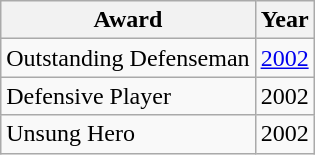<table class="wikitable">
<tr>
<th>Award</th>
<th>Year</th>
</tr>
<tr>
<td>Outstanding Defenseman</td>
<td><a href='#'>2002</a></td>
</tr>
<tr>
<td>Defensive Player</td>
<td>2002</td>
</tr>
<tr>
<td>Unsung Hero</td>
<td>2002</td>
</tr>
</table>
